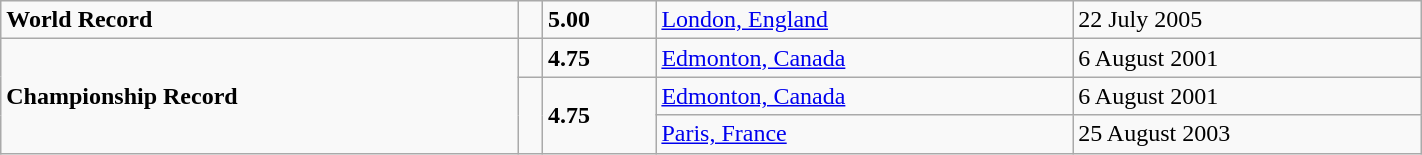<table class="wikitable" width=75%>
<tr>
<td><strong>World Record</strong></td>
<td></td>
<td><strong>5.00</strong></td>
<td><a href='#'>London, England</a></td>
<td>22 July 2005</td>
</tr>
<tr>
<td rowspan="3"><strong>Championship Record</strong></td>
<td></td>
<td><strong>4.75</strong></td>
<td><a href='#'>Edmonton, Canada</a></td>
<td>6 August 2001</td>
</tr>
<tr>
<td rowspan="2"></td>
<td rowspan="2"><strong>4.75</strong></td>
<td><a href='#'>Edmonton, Canada</a></td>
<td>6 August 2001</td>
</tr>
<tr>
<td><a href='#'>Paris, France</a></td>
<td>25 August 2003</td>
</tr>
</table>
